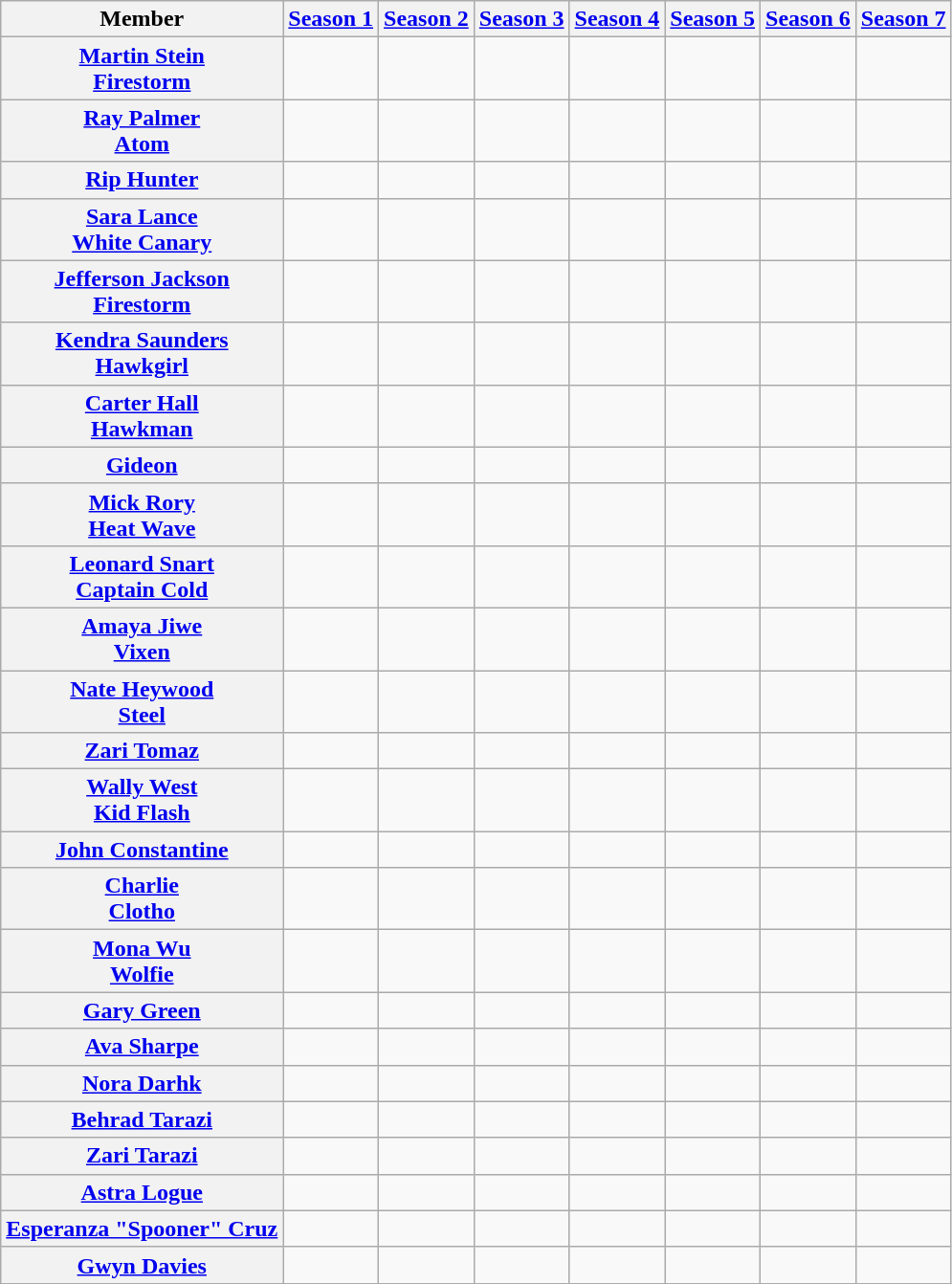<table class="wikitable sortable">
<tr>
<th scope="col">Member</th>
<th scope="col"><a href='#'>Season 1</a></th>
<th scope="col"><a href='#'>Season 2</a></th>
<th scope="col"><a href='#'>Season 3</a></th>
<th scope="col"><a href='#'>Season 4</a></th>
<th scope="col"><a href='#'>Season 5</a></th>
<th scope="col"><a href='#'>Season 6</a></th>
<th scope="col"><a href='#'>Season 7</a></th>
</tr>
<tr>
<th scope="row"><a href='#'>Martin Stein<br>Firestorm</a></th>
<td></td>
<td></td>
<td></td>
<td></td>
<td></td>
<td></td>
<td></td>
</tr>
<tr>
<th scope="row"><a href='#'>Ray Palmer<br>Atom</a></th>
<td></td>
<td></td>
<td></td>
<td></td>
<td></td>
<td></td>
<td></td>
</tr>
<tr>
<th scope="row"><a href='#'>Rip Hunter</a></th>
<td></td>
<td></td>
<td></td>
<td></td>
<td></td>
<td></td>
<td></td>
</tr>
<tr>
<th scope="row"><a href='#'>Sara Lance<br>White Canary</a></th>
<td></td>
<td></td>
<td></td>
<td></td>
<td></td>
<td></td>
<td></td>
</tr>
<tr>
<th scope="row"><a href='#'>Jefferson Jackson<br>Firestorm</a></th>
<td></td>
<td></td>
<td></td>
<td></td>
<td></td>
<td></td>
<td></td>
</tr>
<tr>
<th scope="row"><a href='#'>Kendra Saunders<br>Hawkgirl</a></th>
<td></td>
<td></td>
<td></td>
<td></td>
<td></td>
<td></td>
<td></td>
</tr>
<tr>
<th scope="row"><a href='#'>Carter Hall<br>Hawkman</a></th>
<td></td>
<td></td>
<td></td>
<td></td>
<td></td>
<td></td>
<td></td>
</tr>
<tr>
<th scope="row"><a href='#'>Gideon</a></th>
<td></td>
<td></td>
<td></td>
<td></td>
<td></td>
<td></td>
<td></td>
</tr>
<tr>
<th scope="row"><a href='#'>Mick Rory<br>Heat Wave</a></th>
<td></td>
<td></td>
<td></td>
<td></td>
<td></td>
<td></td>
<td></td>
</tr>
<tr>
<th scope="row"><a href='#'>Leonard Snart<br>Captain Cold</a></th>
<td></td>
<td></td>
<td></td>
<td></td>
<td></td>
<td></td>
<td></td>
</tr>
<tr>
<th scope="row"><a href='#'>Amaya Jiwe<br>Vixen</a></th>
<td></td>
<td></td>
<td></td>
<td></td>
<td></td>
<td></td>
<td></td>
</tr>
<tr>
<th scope="row"><a href='#'>Nate Heywood<br>Steel</a></th>
<td></td>
<td></td>
<td></td>
<td></td>
<td></td>
<td></td>
<td></td>
</tr>
<tr>
<th scope="row"><a href='#'>Zari Tomaz</a></th>
<td></td>
<td></td>
<td></td>
<td></td>
<td></td>
<td></td>
<td></td>
</tr>
<tr>
<th scope="row"><a href='#'>Wally West<br>Kid Flash</a></th>
<td></td>
<td></td>
<td></td>
<td></td>
<td></td>
<td></td>
<td></td>
</tr>
<tr>
<th scope="row"><a href='#'>John Constantine</a></th>
<td></td>
<td></td>
<td></td>
<td></td>
<td></td>
<td></td>
<td></td>
</tr>
<tr>
<th scope="row"><a href='#'>Charlie<br>Clotho</a></th>
<td></td>
<td></td>
<td></td>
<td></td>
<td></td>
<td></td>
<td></td>
</tr>
<tr>
<th scope="row"><a href='#'>Mona Wu<br>Wolfie</a></th>
<td></td>
<td></td>
<td></td>
<td></td>
<td></td>
<td></td>
<td></td>
</tr>
<tr>
<th scope="row"><a href='#'>Gary Green</a></th>
<td></td>
<td></td>
<td></td>
<td></td>
<td></td>
<td></td>
<td></td>
</tr>
<tr>
<th scope="row"><a href='#'>Ava Sharpe</a></th>
<td></td>
<td></td>
<td></td>
<td></td>
<td></td>
<td></td>
<td></td>
</tr>
<tr>
<th scope="row"><a href='#'>Nora Darhk</a></th>
<td></td>
<td></td>
<td></td>
<td></td>
<td></td>
<td></td>
<td></td>
</tr>
<tr>
<th scope="row"><a href='#'>Behrad Tarazi</a></th>
<td></td>
<td></td>
<td></td>
<td></td>
<td></td>
<td></td>
<td></td>
</tr>
<tr>
<th scope="row"><a href='#'>Zari Tarazi</a></th>
<td></td>
<td></td>
<td></td>
<td></td>
<td></td>
<td></td>
<td></td>
</tr>
<tr>
<th scope="row"><a href='#'>Astra Logue</a></th>
<td></td>
<td></td>
<td></td>
<td></td>
<td></td>
<td></td>
<td></td>
</tr>
<tr>
<th scope="row"><a href='#'>Esperanza "Spooner" Cruz</a></th>
<td></td>
<td></td>
<td></td>
<td></td>
<td></td>
<td></td>
<td></td>
</tr>
<tr>
<th scope="row"><a href='#'>Gwyn Davies</a></th>
<td></td>
<td></td>
<td></td>
<td></td>
<td></td>
<td></td>
<td></td>
</tr>
</table>
